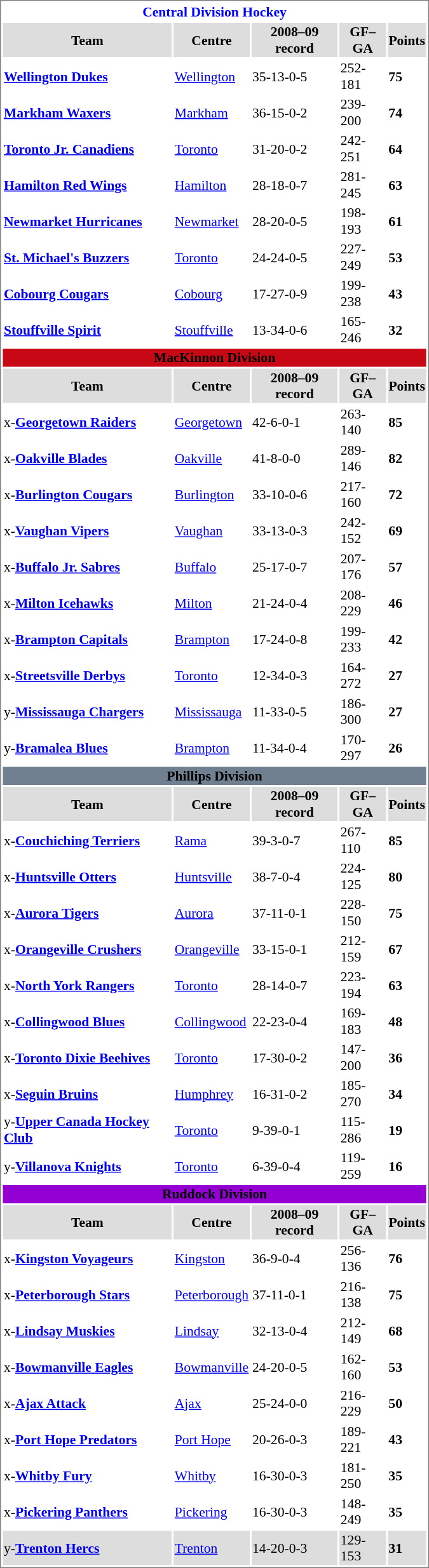<table cellpadding="0">
<tr align="left" style="vertical-align: top">
<td></td>
<td><br><table cellpadding="1" width="450px" style="font-size: 90%; border: 1px solid gray;">
<tr>
<th colspan= "5" font style="color:blue;">Central Division Hockey</th>
</tr>
<tr>
<th style="background: #DDDDDD;">Team</th>
<th style="background: #DDDDDD;">Centre</th>
<th style="background: #DDDDDD;">2008–09 record</th>
<th style="background: #DDDDDD;">GF–GA</th>
<th style="background: #DDDDDD;">Points</th>
</tr>
<tr bgcolor=>
<td><strong><a href='#'>Wellington Dukes</a></strong></td>
<td><a href='#'>Wellington</a></td>
<td>35-13-0-5</td>
<td>252-181</td>
<td><strong>75</strong></td>
</tr>
<tr bgcolor=>
<td><strong><a href='#'>Markham Waxers</a></strong></td>
<td><a href='#'>Markham</a></td>
<td>36-15-0-2</td>
<td>239-200</td>
<td><strong>74</strong></td>
</tr>
<tr bgcolor=>
<td><strong><a href='#'>Toronto Jr. Canadiens</a></strong></td>
<td><a href='#'>Toronto</a></td>
<td>31-20-0-2</td>
<td>242-251</td>
<td><strong>64</strong></td>
</tr>
<tr bgcolor=>
<td><strong><a href='#'>Hamilton Red Wings</a></strong></td>
<td><a href='#'>Hamilton</a></td>
<td>28-18-0-7</td>
<td>281-245</td>
<td><strong>63</strong></td>
</tr>
<tr bgcolor=>
<td><strong><a href='#'>Newmarket Hurricanes</a></strong></td>
<td><a href='#'>Newmarket</a></td>
<td>28-20-0-5</td>
<td>198-193</td>
<td><strong>61</strong></td>
</tr>
<tr bgcolor=>
<td><strong><a href='#'>St. Michael's Buzzers</a></strong></td>
<td><a href='#'>Toronto</a></td>
<td>24-24-0-5</td>
<td>227-249</td>
<td><strong>53</strong></td>
</tr>
<tr>
<td><strong><a href='#'>Cobourg Cougars</a></strong></td>
<td><a href='#'>Cobourg</a></td>
<td>17-27-0-9</td>
<td>199-238</td>
<td><strong>43</strong></td>
</tr>
<tr bgcolor=>
<td><strong><a href='#'>Stouffville Spirit</a></strong></td>
<td><a href='#'>Stouffville</a></td>
<td>13-34-0-6</td>
<td>165-246</td>
<td><strong>32</strong></td>
</tr>
<tr>
<th colspan= "5" style="background: #C80815;">MacKinnon Division</th>
</tr>
<tr>
<th style="background: #DDDDDD;">Team</th>
<th style="background: #DDDDDD;">Centre</th>
<th style="background: #DDDDDD;">2008–09 record</th>
<th style="background: #DDDDDD;">GF–GA</th>
<th style="background: #DDDDDD;">Points</th>
</tr>
<tr bgcolor=>
<td>x-<strong><a href='#'>Georgetown Raiders</a></strong></td>
<td><a href='#'>Georgetown</a></td>
<td>42-6-0-1</td>
<td>263-140</td>
<td><strong>85</strong></td>
</tr>
<tr bgcolor=>
<td>x-<strong><a href='#'>Oakville Blades</a></strong></td>
<td><a href='#'>Oakville</a></td>
<td>41-8-0-0</td>
<td>289-146</td>
<td><strong>82</strong></td>
</tr>
<tr bgcolor=>
<td>x-<strong><a href='#'>Burlington Cougars</a></strong></td>
<td><a href='#'>Burlington</a></td>
<td>33-10-0-6</td>
<td>217-160</td>
<td><strong>72</strong></td>
</tr>
<tr bgcolor=>
<td>x-<strong><a href='#'>Vaughan Vipers</a></strong></td>
<td><a href='#'>Vaughan</a></td>
<td>33-13-0-3</td>
<td>242-152</td>
<td><strong>69</strong></td>
</tr>
<tr>
<td>x-<strong><a href='#'>Buffalo Jr. Sabres</a></strong></td>
<td><a href='#'>Buffalo</a></td>
<td>25-17-0-7</td>
<td>207-176</td>
<td><strong>57</strong></td>
</tr>
<tr bgcolor=>
<td>x-<strong><a href='#'>Milton Icehawks</a></strong></td>
<td><a href='#'>Milton</a></td>
<td>21-24-0-4</td>
<td>208-229</td>
<td><strong>46</strong></td>
</tr>
<tr bgcolor=>
<td>x-<strong><a href='#'>Brampton Capitals</a></strong></td>
<td><a href='#'>Brampton</a></td>
<td>17-24-0-8</td>
<td>199-233</td>
<td><strong>42</strong></td>
</tr>
<tr>
<td>x-<strong><a href='#'>Streetsville Derbys</a></strong></td>
<td><a href='#'>Toronto</a></td>
<td>12-34-0-3</td>
<td>164-272</td>
<td><strong>27</strong></td>
</tr>
<tr>
<td>y-<strong><a href='#'>Mississauga Chargers</a></strong></td>
<td><a href='#'>Mississauga</a></td>
<td>11-33-0-5</td>
<td>186-300</td>
<td><strong>27</strong></td>
</tr>
<tr bgcolor=>
<td>y-<strong><a href='#'>Bramalea Blues</a></strong></td>
<td><a href='#'>Brampton</a></td>
<td>11-34-0-4</td>
<td>170-297</td>
<td><strong>26</strong></td>
</tr>
<tr>
<th colspan= "5" style="background: #708090;">Phillips Division</th>
</tr>
<tr>
<th style="background: #DDDDDD;">Team</th>
<th style="background: #DDDDDD;">Centre</th>
<th style="background: #DDDDDD;">2008–09 record</th>
<th style="background: #DDDDDD;">GF–GA</th>
<th style="background: #DDDDDD;">Points</th>
</tr>
<tr bgcolor=>
<td>x-<strong><a href='#'>Couchiching Terriers</a></strong></td>
<td><a href='#'>Rama</a></td>
<td>39-3-0-7</td>
<td>267-110</td>
<td><strong>85</strong></td>
</tr>
<tr bgcolor=>
<td>x-<strong><a href='#'>Huntsville Otters</a></strong></td>
<td><a href='#'>Huntsville</a></td>
<td>38-7-0-4</td>
<td>224-125</td>
<td><strong>80</strong></td>
</tr>
<tr bgcolor=>
<td>x-<strong><a href='#'>Aurora Tigers</a></strong></td>
<td><a href='#'>Aurora</a></td>
<td>37-11-0-1</td>
<td>228-150</td>
<td><strong>75</strong></td>
</tr>
<tr bgcolor=>
<td>x-<strong><a href='#'>Orangeville Crushers</a></strong></td>
<td><a href='#'>Orangeville</a></td>
<td>33-15-0-1</td>
<td>212-159</td>
<td><strong>67</strong></td>
</tr>
<tr bgcolor=>
<td>x-<strong><a href='#'>North York Rangers</a></strong></td>
<td><a href='#'>Toronto</a></td>
<td>28-14-0-7</td>
<td>223-194</td>
<td><strong>63</strong></td>
</tr>
<tr>
<td>x-<strong><a href='#'>Collingwood Blues</a></strong></td>
<td><a href='#'>Collingwood</a></td>
<td>22-23-0-4</td>
<td>169-183</td>
<td><strong>48</strong></td>
</tr>
<tr bgcolor=>
<td>x-<strong><a href='#'>Toronto Dixie Beehives</a></strong></td>
<td><a href='#'>Toronto</a></td>
<td>17-30-0-2</td>
<td>147-200</td>
<td><strong>36</strong></td>
</tr>
<tr>
<td>x-<strong><a href='#'>Seguin Bruins</a></strong></td>
<td><a href='#'>Humphrey</a></td>
<td>16-31-0-2</td>
<td>185-270</td>
<td><strong>34</strong></td>
</tr>
<tr>
<td>y-<strong><a href='#'>Upper Canada Hockey Club</a></strong></td>
<td><a href='#'>Toronto</a></td>
<td>9-39-0-1</td>
<td>115-286</td>
<td><strong>19</strong></td>
</tr>
<tr>
<td>y-<strong><a href='#'>Villanova Knights</a></strong></td>
<td><a href='#'>Toronto</a></td>
<td>6-39-0-4</td>
<td>119-259</td>
<td><strong>16</strong></td>
</tr>
<tr>
<th colspan= "5" style="background: #9400D3;">Ruddock Division</th>
</tr>
<tr>
<th style="background: #DDDDDD;">Team</th>
<th style="background: #DDDDDD;">Centre</th>
<th style="background: #DDDDDD;">2008–09 record</th>
<th style="background: #DDDDDD;">GF–GA</th>
<th style="background: #DDDDDD;">Points</th>
</tr>
<tr bgcolor=>
<td>x-<strong><a href='#'>Kingston Voyageurs</a></strong></td>
<td><a href='#'>Kingston</a></td>
<td>36-9-0-4</td>
<td>256-136</td>
<td><strong>76</strong></td>
</tr>
<tr bgcolor=>
<td>x-<strong><a href='#'>Peterborough Stars</a></strong></td>
<td><a href='#'>Peterborough</a></td>
<td>37-11-0-1</td>
<td>216-138</td>
<td><strong>75</strong></td>
</tr>
<tr bgcolor=>
<td>x-<strong><a href='#'>Lindsay Muskies</a></strong></td>
<td><a href='#'>Lindsay</a></td>
<td>32-13-0-4</td>
<td>212-149</td>
<td><strong>68</strong></td>
</tr>
<tr>
<td>x-<strong><a href='#'>Bowmanville Eagles</a></strong></td>
<td><a href='#'>Bowmanville</a></td>
<td>24-20-0-5</td>
<td>162-160</td>
<td><strong>53</strong></td>
</tr>
<tr>
<td>x-<strong><a href='#'>Ajax Attack</a></strong></td>
<td><a href='#'>Ajax</a></td>
<td>25-24-0-0</td>
<td>216-229</td>
<td><strong>50</strong></td>
</tr>
<tr bgcolor=>
<td>x-<strong><a href='#'>Port Hope Predators</a></strong></td>
<td><a href='#'>Port Hope</a></td>
<td>20-26-0-3</td>
<td>189-221</td>
<td><strong>43</strong></td>
</tr>
<tr>
<td>x-<strong><a href='#'>Whitby Fury</a></strong></td>
<td><a href='#'>Whitby</a></td>
<td>16-30-0-3</td>
<td>181-250</td>
<td><strong>35</strong></td>
</tr>
<tr>
<td>x-<strong><a href='#'>Pickering Panthers</a></strong></td>
<td><a href='#'>Pickering</a></td>
<td>16-30-0-3</td>
<td>148-249</td>
<td><strong>35</strong></td>
</tr>
<tr bgcolor="dddddd">
<td>y-<strong><a href='#'>Trenton Hercs</a></strong></td>
<td><a href='#'>Trenton</a></td>
<td>14-20-0-3</td>
<td>129-153</td>
<td><strong>31</strong></td>
</tr>
</table>
</td>
</tr>
</table>
